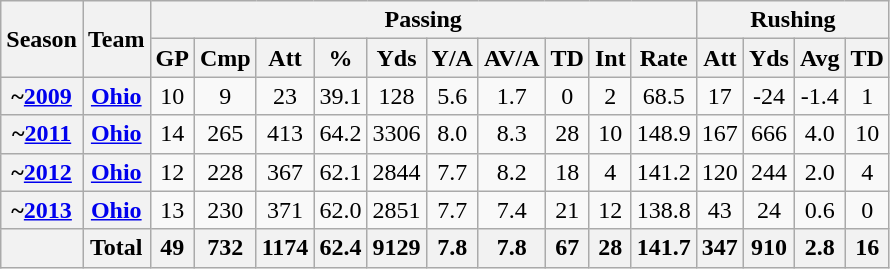<table class=wikitable style="text-align:center;">
<tr>
<th rowspan=2>Season</th>
<th rowspan=2>Team</th>
<th colspan=10>Passing</th>
<th colspan=4>Rushing</th>
</tr>
<tr>
<th>GP</th>
<th>Cmp</th>
<th>Att</th>
<th>%</th>
<th>Yds</th>
<th>Y/A</th>
<th>AV/A</th>
<th>TD</th>
<th>Int</th>
<th>Rate</th>
<th>Att</th>
<th>Yds</th>
<th>Avg</th>
<th>TD</th>
</tr>
<tr>
<th>~<a href='#'>2009</a></th>
<th><a href='#'>Ohio</a></th>
<td>10</td>
<td>9</td>
<td>23</td>
<td>39.1</td>
<td>128</td>
<td>5.6</td>
<td>1.7</td>
<td>0</td>
<td>2</td>
<td>68.5</td>
<td>17</td>
<td>-24</td>
<td>-1.4</td>
<td>1</td>
</tr>
<tr>
<th>~<a href='#'>2011</a></th>
<th><a href='#'>Ohio</a></th>
<td>14</td>
<td>265</td>
<td>413</td>
<td>64.2</td>
<td>3306</td>
<td>8.0</td>
<td>8.3</td>
<td>28</td>
<td>10</td>
<td>148.9</td>
<td>167</td>
<td>666</td>
<td>4.0</td>
<td>10</td>
</tr>
<tr>
<th>~<a href='#'>2012</a></th>
<th><a href='#'>Ohio</a></th>
<td>12</td>
<td>228</td>
<td>367</td>
<td>62.1</td>
<td>2844</td>
<td>7.7</td>
<td>8.2</td>
<td>18</td>
<td>4</td>
<td>141.2</td>
<td>120</td>
<td>244</td>
<td>2.0</td>
<td>4</td>
</tr>
<tr>
<th>~<a href='#'>2013</a></th>
<th><a href='#'>Ohio</a></th>
<td>13</td>
<td>230</td>
<td>371</td>
<td>62.0</td>
<td>2851</td>
<td>7.7</td>
<td>7.4</td>
<td>21</td>
<td>12</td>
<td>138.8</td>
<td>43</td>
<td>24</td>
<td>0.6</td>
<td>0</td>
</tr>
<tr>
<th></th>
<th>Total</th>
<th>49</th>
<th>732</th>
<th>1174</th>
<th>62.4</th>
<th>9129</th>
<th>7.8</th>
<th>7.8</th>
<th>67</th>
<th>28</th>
<th>141.7</th>
<th>347</th>
<th>910</th>
<th>2.8</th>
<th>16</th>
</tr>
</table>
